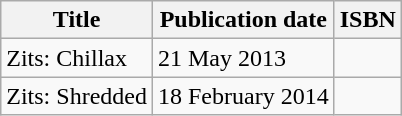<table class="wikitable">
<tr>
<th>Title</th>
<th>Publication date</th>
<th>ISBN</th>
</tr>
<tr>
<td>Zits: Chillax</td>
<td>21 May 2013</td>
<td></td>
</tr>
<tr>
<td>Zits: Shredded</td>
<td>18 February 2014</td>
<td></td>
</tr>
</table>
